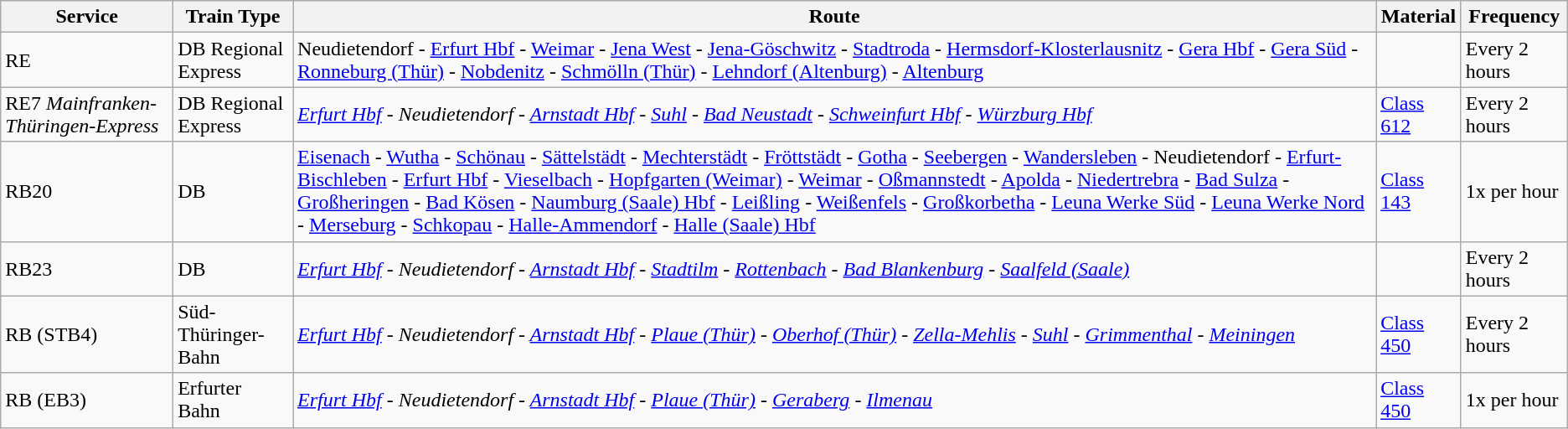<table class="wikitable vatop">
<tr>
<th>Service</th>
<th>Train Type</th>
<th>Route</th>
<th>Material</th>
<th>Frequency</th>
</tr>
<tr>
<td>RE</td>
<td>DB Regional Express</td>
<td>Neudietendorf - <a href='#'>Erfurt Hbf</a> - <a href='#'>Weimar</a> - <a href='#'>Jena West</a> - <a href='#'>Jena-Göschwitz</a> - <a href='#'>Stadtroda</a> - <a href='#'>Hermsdorf-Klosterlausnitz</a> - <a href='#'>Gera Hbf</a> - <a href='#'>Gera Süd</a> - <a href='#'>Ronneburg (Thür)</a> - <a href='#'>Nobdenitz</a> - <a href='#'>Schmölln (Thür)</a> - <a href='#'>Lehndorf (Altenburg)</a> - <a href='#'>Altenburg</a></td>
<td></td>
<td>Every 2 hours</td>
</tr>
<tr>
<td>RE7 <em>Mainfranken-Thüringen-Express</em></td>
<td>DB Regional Express</td>
<td><em><a href='#'>Erfurt Hbf</a> - Neudietendorf - <a href='#'>Arnstadt Hbf</a> - <a href='#'>Suhl</a> - <a href='#'>Bad Neustadt</a> - <a href='#'>Schweinfurt Hbf</a> - <a href='#'>Würzburg Hbf</a></em></td>
<td><a href='#'>Class 612</a></td>
<td>Every 2 hours</td>
</tr>
<tr>
<td>RB20</td>
<td>DB</td>
<td><a href='#'>Eisenach</a> - <a href='#'>Wutha</a> - <a href='#'>Schönau</a> - <a href='#'>Sättelstädt</a> - <a href='#'>Mechterstädt</a> - <a href='#'>Fröttstädt</a> - <a href='#'>Gotha</a> - <a href='#'>Seebergen</a> - <a href='#'>Wandersleben</a> - Neudietendorf - <a href='#'>Erfurt-Bischleben</a> - <a href='#'>Erfurt Hbf</a> - <a href='#'>Vieselbach</a> - <a href='#'>Hopfgarten (Weimar)</a> - <a href='#'>Weimar</a> - <a href='#'>Oßmannstedt</a> - <a href='#'>Apolda</a> - <a href='#'>Niedertrebra</a> - <a href='#'>Bad Sulza</a> - <a href='#'>Großheringen</a> - <a href='#'>Bad Kösen</a> - <a href='#'>Naumburg (Saale) Hbf</a> - <a href='#'>Leißling</a> - <a href='#'>Weißenfels</a> - <a href='#'>Großkorbetha</a> - <a href='#'>Leuna Werke Süd</a> - <a href='#'>Leuna Werke Nord</a> - <a href='#'>Merseburg</a> - <a href='#'>Schkopau</a> - <a href='#'>Halle-Ammendorf</a> - <a href='#'>Halle (Saale) Hbf</a></td>
<td><a href='#'>Class 143</a></td>
<td>1x per hour</td>
</tr>
<tr>
<td>RB23</td>
<td>DB</td>
<td><em><a href='#'>Erfurt Hbf</a> - Neudietendorf - <a href='#'>Arnstadt Hbf</a> - <a href='#'>Stadtilm</a> - <a href='#'>Rottenbach</a> - <a href='#'>Bad Blankenburg</a> - <a href='#'>Saalfeld (Saale)</a></em></td>
<td></td>
<td>Every 2 hours</td>
</tr>
<tr>
<td>RB (STB4)</td>
<td>Süd-Thüringer-Bahn</td>
<td><em><a href='#'>Erfurt Hbf</a> - Neudietendorf - <a href='#'>Arnstadt Hbf</a> - <a href='#'>Plaue (Thür)</a> - <a href='#'>Oberhof (Thür)</a> - <a href='#'>Zella-Mehlis</a> - <a href='#'>Suhl</a> - <a href='#'>Grimmenthal</a> - <a href='#'>Meiningen</a></em></td>
<td><a href='#'>Class 450</a></td>
<td>Every 2 hours</td>
</tr>
<tr>
<td>RB (EB3)</td>
<td>Erfurter Bahn</td>
<td><em><a href='#'>Erfurt Hbf</a> - Neudietendorf - <a href='#'>Arnstadt Hbf</a> - <a href='#'>Plaue (Thür)</a> - <a href='#'>Geraberg</a> - <a href='#'>Ilmenau</a></em></td>
<td><a href='#'>Class 450</a></td>
<td>1x per hour</td>
</tr>
</table>
